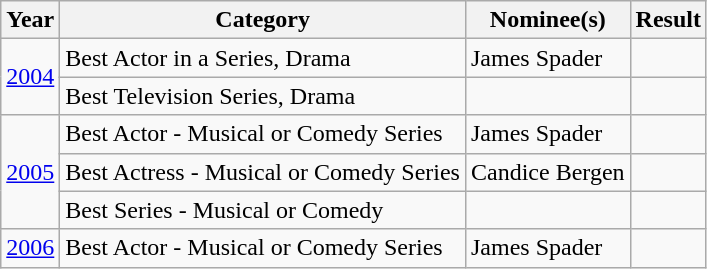<table class="wikitable">
<tr>
<th>Year</th>
<th>Category</th>
<th>Nominee(s)</th>
<th>Result</th>
</tr>
<tr>
<td rowspan=2><a href='#'>2004</a></td>
<td>Best Actor in a Series, Drama</td>
<td>James Spader</td>
<td></td>
</tr>
<tr>
<td>Best Television Series, Drama</td>
<td></td>
<td></td>
</tr>
<tr>
<td rowspan=3><a href='#'>2005</a></td>
<td>Best Actor - Musical or Comedy Series</td>
<td>James Spader</td>
<td></td>
</tr>
<tr>
<td>Best Actress - Musical or Comedy Series</td>
<td>Candice Bergen</td>
<td></td>
</tr>
<tr>
<td>Best Series - Musical or Comedy</td>
<td></td>
<td></td>
</tr>
<tr>
<td><a href='#'>2006</a></td>
<td>Best Actor - Musical or Comedy Series</td>
<td>James Spader</td>
<td></td>
</tr>
</table>
